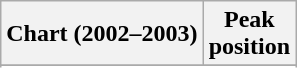<table class="wikitable sortable">
<tr>
<th align="left">Chart (2002–2003)</th>
<th align="center">Peak<br>position</th>
</tr>
<tr>
</tr>
<tr>
</tr>
</table>
